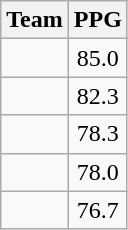<table class=wikitable>
<tr>
<th>Team</th>
<th>PPG</th>
</tr>
<tr>
<td></td>
<td align=center>85.0</td>
</tr>
<tr>
<td></td>
<td align=center>82.3</td>
</tr>
<tr>
<td></td>
<td align=center>78.3</td>
</tr>
<tr>
<td></td>
<td align=center>78.0</td>
</tr>
<tr>
<td></td>
<td align=center>76.7</td>
</tr>
</table>
